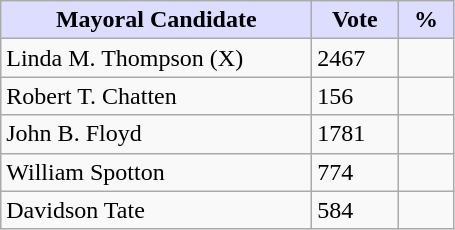<table class="wikitable">
<tr>
<th style="background:#ddf; width:200px;">Mayoral Candidate </th>
<th style="background:#ddf; width:50px;">Vote</th>
<th style="background:#ddf; width:30px;">%</th>
</tr>
<tr>
<td>Linda M. Thompson (X)</td>
<td>2467</td>
<td></td>
</tr>
<tr>
<td>Robert T. Chatten</td>
<td>156</td>
<td></td>
</tr>
<tr>
<td>John B. Floyd</td>
<td>1781</td>
<td></td>
</tr>
<tr>
<td>William Spotton</td>
<td>774</td>
<td></td>
</tr>
<tr>
<td>Davidson Tate</td>
<td>584</td>
<td></td>
</tr>
</table>
